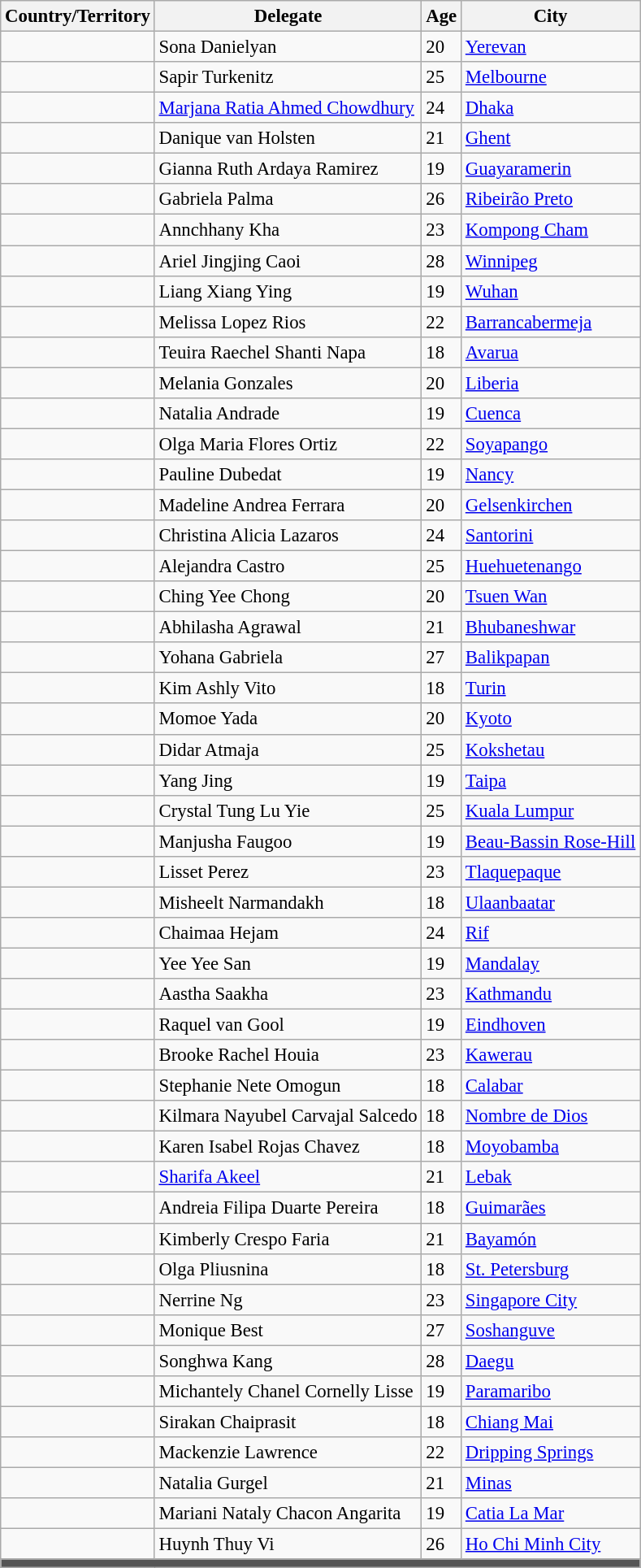<table class="wikitable sortable" style="font-size: 95%;">
<tr>
<th>Country/Territory</th>
<th>Delegate</th>
<th>Age</th>
<th>City</th>
</tr>
<tr>
<td></td>
<td>Sona Danielyan</td>
<td>20</td>
<td><a href='#'>Yerevan</a></td>
</tr>
<tr>
<td></td>
<td>Sapir Turkenitz</td>
<td>25</td>
<td><a href='#'>Melbourne</a></td>
</tr>
<tr>
<td></td>
<td><a href='#'>Marjana Ratia Ahmed Chowdhury</a></td>
<td>24</td>
<td><a href='#'>Dhaka</a></td>
</tr>
<tr>
<td></td>
<td>Danique van Holsten</td>
<td>21</td>
<td><a href='#'>Ghent</a></td>
</tr>
<tr>
<td></td>
<td>Gianna Ruth Ardaya Ramirez</td>
<td>19</td>
<td><a href='#'>Guayaramerin</a></td>
</tr>
<tr>
<td></td>
<td>Gabriela Palma</td>
<td>26</td>
<td><a href='#'>Ribeirão Preto</a></td>
</tr>
<tr>
<td></td>
<td>Annchhany Kha</td>
<td>23</td>
<td><a href='#'>Kompong Cham</a></td>
</tr>
<tr>
<td></td>
<td>Ariel Jingjing Caoi</td>
<td>28</td>
<td><a href='#'>Winnipeg</a></td>
</tr>
<tr>
<td></td>
<td>Liang Xiang Ying</td>
<td>19</td>
<td><a href='#'>Wuhan</a></td>
</tr>
<tr>
<td></td>
<td>Melissa Lopez Rios</td>
<td>22</td>
<td><a href='#'>Barrancabermeja</a></td>
</tr>
<tr>
<td></td>
<td>Teuira Raechel Shanti Napa</td>
<td>18</td>
<td><a href='#'>Avarua</a></td>
</tr>
<tr>
<td></td>
<td>Melania Gonzales</td>
<td>20</td>
<td><a href='#'>Liberia</a></td>
</tr>
<tr>
<td></td>
<td>Natalia Andrade</td>
<td>19</td>
<td><a href='#'>Cuenca</a></td>
</tr>
<tr>
<td></td>
<td>Olga Maria Flores Ortiz</td>
<td>22</td>
<td><a href='#'>Soyapango</a></td>
</tr>
<tr>
<td></td>
<td>Pauline Dubedat</td>
<td>19</td>
<td><a href='#'>Nancy</a></td>
</tr>
<tr>
<td></td>
<td>Madeline Andrea Ferrara</td>
<td>20</td>
<td><a href='#'>Gelsenkirchen</a></td>
</tr>
<tr>
<td></td>
<td>Christina Alicia Lazaros</td>
<td>24</td>
<td><a href='#'>Santorini</a></td>
</tr>
<tr>
<td></td>
<td>Alejandra Castro</td>
<td>25</td>
<td><a href='#'>Huehuetenango</a></td>
</tr>
<tr>
<td></td>
<td>Ching Yee Chong</td>
<td>20</td>
<td><a href='#'>Tsuen Wan</a></td>
</tr>
<tr>
<td></td>
<td>Abhilasha Agrawal</td>
<td>21</td>
<td><a href='#'>Bhubaneshwar</a></td>
</tr>
<tr>
<td></td>
<td>Yohana Gabriela</td>
<td>27</td>
<td><a href='#'>Balikpapan</a></td>
</tr>
<tr>
<td></td>
<td>Kim Ashly Vito</td>
<td>18</td>
<td><a href='#'>Turin</a></td>
</tr>
<tr>
<td></td>
<td>Momoe Yada</td>
<td>20</td>
<td><a href='#'>Kyoto</a></td>
</tr>
<tr>
<td></td>
<td>Didar Atmaja</td>
<td>25</td>
<td><a href='#'>Kokshetau</a></td>
</tr>
<tr>
<td></td>
<td>Yang Jing</td>
<td>19</td>
<td><a href='#'>Taipa</a></td>
</tr>
<tr>
<td></td>
<td>Crystal Tung Lu Yie</td>
<td>25</td>
<td><a href='#'>Kuala Lumpur</a></td>
</tr>
<tr>
<td></td>
<td>Manjusha Faugoo</td>
<td>19</td>
<td><a href='#'>Beau-Bassin Rose-Hill</a></td>
</tr>
<tr>
<td></td>
<td>Lisset Perez</td>
<td>23</td>
<td><a href='#'>Tlaquepaque</a></td>
</tr>
<tr>
<td></td>
<td>Misheelt Narmandakh</td>
<td>18</td>
<td><a href='#'>Ulaanbaatar</a></td>
</tr>
<tr>
<td></td>
<td>Chaimaa Hejam</td>
<td>24</td>
<td><a href='#'>Rif</a></td>
</tr>
<tr>
<td></td>
<td>Yee Yee San</td>
<td>19</td>
<td><a href='#'>Mandalay</a></td>
</tr>
<tr>
<td></td>
<td>Aastha Saakha</td>
<td>23</td>
<td><a href='#'>Kathmandu</a></td>
</tr>
<tr>
<td></td>
<td>Raquel van Gool</td>
<td>19</td>
<td><a href='#'>Eindhoven</a></td>
</tr>
<tr>
<td></td>
<td>Brooke Rachel Houia</td>
<td>23</td>
<td><a href='#'>Kawerau</a></td>
</tr>
<tr>
<td></td>
<td>Stephanie Nete Omogun</td>
<td>18</td>
<td><a href='#'>Calabar</a></td>
</tr>
<tr>
<td></td>
<td>Kilmara Nayubel Carvajal Salcedo</td>
<td>18</td>
<td><a href='#'>Nombre de Dios</a></td>
</tr>
<tr>
<td></td>
<td>Karen Isabel Rojas Chavez</td>
<td>18</td>
<td><a href='#'>Moyobamba</a></td>
</tr>
<tr>
<td></td>
<td><a href='#'>Sharifa Akeel</a></td>
<td>21</td>
<td><a href='#'>Lebak</a></td>
</tr>
<tr>
<td></td>
<td>Andreia Filipa Duarte Pereira</td>
<td>18</td>
<td><a href='#'>Guimarães</a></td>
</tr>
<tr>
<td></td>
<td>Kimberly Crespo Faria</td>
<td>21</td>
<td><a href='#'>Bayamón</a></td>
</tr>
<tr>
<td></td>
<td>Olga Pliusnina</td>
<td>18</td>
<td><a href='#'>St. Petersburg</a></td>
</tr>
<tr>
<td></td>
<td>Nerrine Ng</td>
<td>23</td>
<td><a href='#'>Singapore City</a></td>
</tr>
<tr>
<td></td>
<td>Monique Best</td>
<td>27</td>
<td><a href='#'>Soshanguve</a></td>
</tr>
<tr>
<td></td>
<td>Songhwa Kang</td>
<td>28</td>
<td><a href='#'>Daegu</a></td>
</tr>
<tr>
<td></td>
<td>Michantely Chanel Cornelly Lisse</td>
<td>19</td>
<td><a href='#'>Paramaribo</a></td>
</tr>
<tr>
<td></td>
<td>Sirakan Chaiprasit</td>
<td>18</td>
<td><a href='#'>Chiang Mai</a></td>
</tr>
<tr>
<td></td>
<td>Mackenzie Lawrence</td>
<td>22</td>
<td><a href='#'>Dripping Springs</a></td>
</tr>
<tr>
<td></td>
<td>Natalia Gurgel</td>
<td>21</td>
<td><a href='#'>Minas</a></td>
</tr>
<tr>
<td></td>
<td>Mariani Nataly Chacon Angarita</td>
<td>19</td>
<td><a href='#'>Catia La Mar</a></td>
</tr>
<tr>
<td></td>
<td>Huynh Thuy Vi</td>
<td>26</td>
<td><a href='#'>Ho Chi Minh City</a></td>
</tr>
<tr bgcolor=#555>
<td colspan=5></td>
</tr>
</table>
